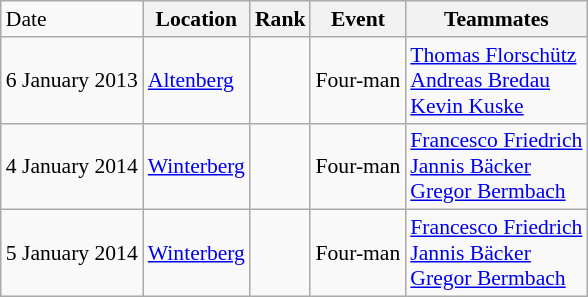<table class="wikitable sortable" style="font-size:90%" style="text-align:center">
<tr>
<td>Date</td>
<th>Location</th>
<th>Rank</th>
<th>Event</th>
<th>Teammates</th>
</tr>
<tr>
<td>6 January 2013</td>
<td><a href='#'>Altenberg</a></td>
<td></td>
<td>Four-man</td>
<td><a href='#'>Thomas Florschütz</a> <br> <a href='#'>Andreas Bredau</a> <br> <a href='#'>Kevin Kuske</a></td>
</tr>
<tr>
<td>4 January 2014</td>
<td><a href='#'>Winterberg</a></td>
<td></td>
<td>Four-man</td>
<td><a href='#'>Francesco Friedrich</a> <br> <a href='#'>Jannis Bäcker</a> <br> <a href='#'>Gregor Bermbach</a></td>
</tr>
<tr>
<td>5 January 2014</td>
<td><a href='#'>Winterberg</a></td>
<td></td>
<td>Four-man</td>
<td><a href='#'>Francesco Friedrich</a> <br> <a href='#'>Jannis Bäcker</a> <br> <a href='#'>Gregor Bermbach</a></td>
</tr>
</table>
